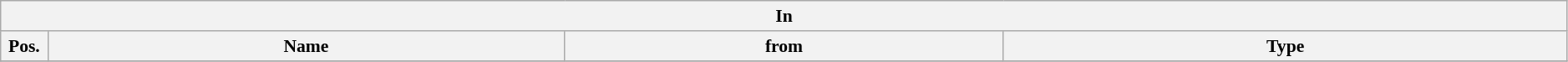<table class="wikitable" style="font-size:90%;width:99%;">
<tr>
<th colspan="4">In</th>
</tr>
<tr>
<th width=3%>Pos.</th>
<th width=33%>Name</th>
<th width=28%>from</th>
<th width=36%>Type</th>
</tr>
<tr>
</tr>
</table>
